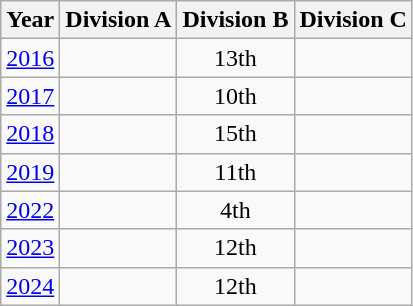<table class="wikitable" style="text-align:center">
<tr>
<th>Year</th>
<th>Division A</th>
<th>Division B</th>
<th>Division C</th>
</tr>
<tr>
<td><a href='#'>2016</a></td>
<td></td>
<td>13th</td>
<td></td>
</tr>
<tr>
<td><a href='#'>2017</a></td>
<td></td>
<td>10th</td>
<td></td>
</tr>
<tr>
<td><a href='#'>2018</a></td>
<td></td>
<td>15th</td>
<td></td>
</tr>
<tr>
<td><a href='#'>2019</a></td>
<td></td>
<td>11th</td>
<td></td>
</tr>
<tr>
<td><a href='#'>2022</a></td>
<td></td>
<td>4th</td>
<td></td>
</tr>
<tr>
<td><a href='#'>2023</a></td>
<td></td>
<td>12th</td>
<td></td>
</tr>
<tr>
<td><a href='#'>2024</a></td>
<td></td>
<td>12th</td>
<td></td>
</tr>
</table>
